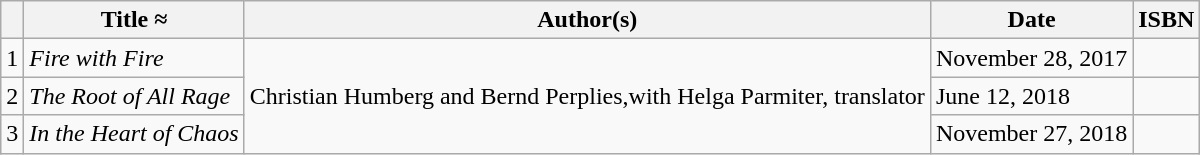<table class="wikitable">
<tr>
<th></th>
<th>Title ≈</th>
<th>Author(s)</th>
<th>Date</th>
<th>ISBN</th>
</tr>
<tr>
<td>1</td>
<td><em>Fire with Fire</em></td>
<td rowspan="3">Christian Humberg and Bernd Perplies,with Helga Parmiter, translator</td>
<td>November 28, 2017</td>
<td></td>
</tr>
<tr>
<td>2</td>
<td><em>The Root of All Rage</em></td>
<td>June 12, 2018</td>
<td></td>
</tr>
<tr>
<td>3</td>
<td><em>In the Heart of Chaos</em></td>
<td>November 27, 2018</td>
<td></td>
</tr>
</table>
